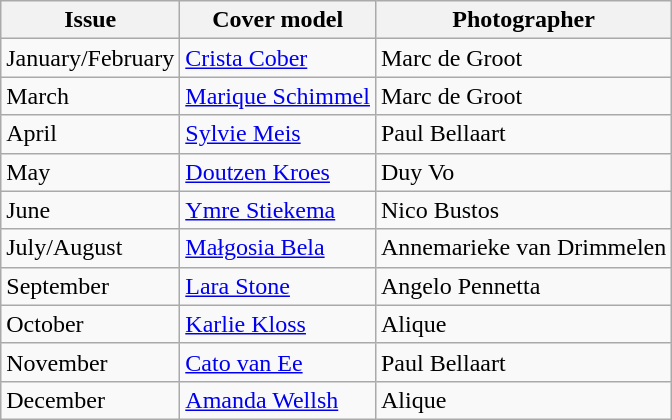<table class="sortable wikitable">
<tr>
<th>Issue</th>
<th>Cover model</th>
<th>Photographer</th>
</tr>
<tr>
<td>January/February</td>
<td><a href='#'>Crista Cober</a></td>
<td>Marc de Groot</td>
</tr>
<tr>
<td>March</td>
<td><a href='#'>Marique Schimmel</a></td>
<td>Marc de Groot</td>
</tr>
<tr>
<td>April</td>
<td><a href='#'>Sylvie Meis</a></td>
<td>Paul Bellaart</td>
</tr>
<tr>
<td>May</td>
<td><a href='#'>Doutzen Kroes</a></td>
<td>Duy Vo</td>
</tr>
<tr>
<td>June</td>
<td><a href='#'>Ymre Stiekema</a></td>
<td>Nico Bustos</td>
</tr>
<tr>
<td>July/August</td>
<td><a href='#'>Małgosia Bela</a></td>
<td>Annemarieke van Drimmelen</td>
</tr>
<tr>
<td>September</td>
<td><a href='#'>Lara Stone</a></td>
<td>Angelo Pennetta</td>
</tr>
<tr>
<td>October</td>
<td><a href='#'>Karlie Kloss</a></td>
<td>Alique</td>
</tr>
<tr>
<td>November</td>
<td><a href='#'>Cato van Ee</a></td>
<td>Paul Bellaart</td>
</tr>
<tr>
<td>December</td>
<td><a href='#'>Amanda Wellsh</a></td>
<td>Alique</td>
</tr>
</table>
